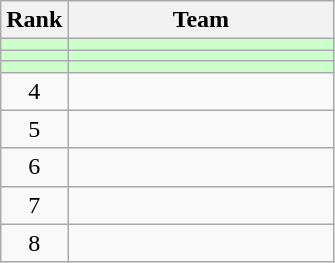<table class="wikitable">
<tr>
<th>Rank</th>
<th width=170>Team</th>
</tr>
<tr bgcolor=ccffcc>
<td align=center></td>
<td></td>
</tr>
<tr bgcolor=ccffcc>
<td align=center></td>
<td></td>
</tr>
<tr bgcolor=ccffcc>
<td align=center></td>
<td></td>
</tr>
<tr>
<td align=center>4</td>
<td></td>
</tr>
<tr>
<td align=center>5</td>
<td></td>
</tr>
<tr>
<td align=center>6</td>
<td></td>
</tr>
<tr>
<td align=center>7</td>
<td></td>
</tr>
<tr>
<td align=center>8</td>
<td></td>
</tr>
</table>
